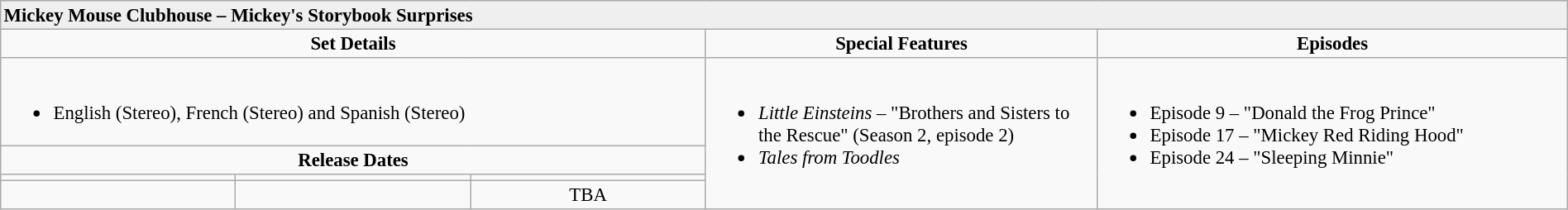<table border="2" cellpadding="2" cellspacing="0" style="width:100%; margin:0 1em 0 0; background:#f9f9f9; border:1px #aaa solid; border-collapse:collapse; font-size:95%;">
<tr style="background:#EFEFEF">
<td colspan="7"><strong>Mickey Mouse Clubhouse – Mickey's Storybook Surprises</strong></td>
</tr>
<tr style="text-align:center;">
<td style="width:45%;" colspan="3"><strong>Set Details</strong></td>
<td style="width:25%; "><strong>Special Features</strong></td>
<td style="width:30%; "><strong>Episodes</strong></td>
</tr>
<tr valign="top">
<td colspan="3" style="text-align:left;"><br><ul><li>English (Stereo), French (Stereo) and Spanish (Stereo)</li></ul></td>
<td rowspan="4" style="text-align:left;"><br><ul><li><em>Little Einsteins</em> – "Brothers and Sisters to the Rescue" (Season 2, episode 2)</li><li><em>Tales from Toodles</em></li></ul></td>
<td rowspan="4" style="text-align:left;"><br><ul><li>Episode 9 – "Donald the Frog Prince"</li><li>Episode 17 – "Mickey Red Riding Hood"</li><li>Episode 24 – "Sleeping Minnie"</li></ul></td>
</tr>
<tr>
<td colspan="3"  style="width:45%; text-align:center;"><strong>Release Dates</strong></td>
</tr>
<tr style="text-align:center;">
<td style="width:15%; "></td>
<td style="width:15%; "></td>
<td style="width:15%; "></td>
</tr>
<tr>
<td style="text-align:center;"></td>
<td style="text-align:center;"></td>
<td style="text-align:center;">TBA</td>
</tr>
</table>
